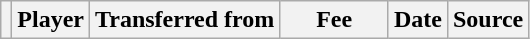<table class="wikitable plainrowheaders sortable">
<tr>
<th></th>
<th scope="col">Player</th>
<th>Transferred from</th>
<th style="width: 65px;">Fee</th>
<th scope="col">Date</th>
<th scope="col">Source</th>
</tr>
</table>
